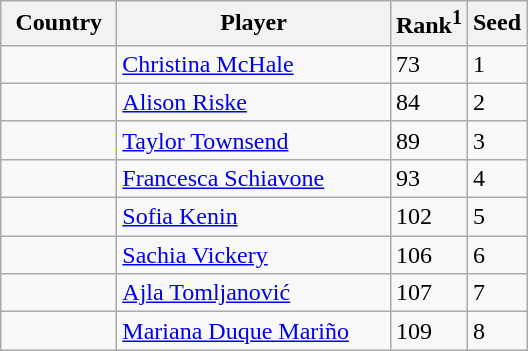<table class="sortable wikitable">
<tr>
<th width="70">Country</th>
<th width="175">Player</th>
<th>Rank<sup>1</sup></th>
<th>Seed</th>
</tr>
<tr>
<td></td>
<td><a href='#'>Christina McHale</a></td>
<td>73</td>
<td>1</td>
</tr>
<tr>
<td></td>
<td><a href='#'>Alison Riske</a></td>
<td>84</td>
<td>2</td>
</tr>
<tr>
<td></td>
<td><a href='#'>Taylor Townsend</a></td>
<td>89</td>
<td>3</td>
</tr>
<tr>
<td></td>
<td><a href='#'>Francesca Schiavone</a></td>
<td>93</td>
<td>4</td>
</tr>
<tr>
<td></td>
<td><a href='#'>Sofia Kenin</a></td>
<td>102</td>
<td>5</td>
</tr>
<tr>
<td></td>
<td><a href='#'>Sachia Vickery</a></td>
<td>106</td>
<td>6</td>
</tr>
<tr>
<td></td>
<td><a href='#'>Ajla Tomljanović</a></td>
<td>107</td>
<td>7</td>
</tr>
<tr>
<td></td>
<td><a href='#'>Mariana Duque Mariño</a></td>
<td>109</td>
<td>8</td>
</tr>
</table>
